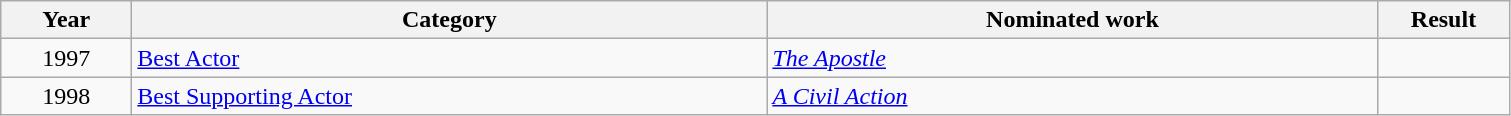<table class=wikitable>
<tr>
<th scope="col" style="width:5em;">Year</th>
<th scope="col" style="width:26em;">Category</th>
<th scope="col" style="width:25em;">Nominated work</th>
<th scope="col" style="width:5em;">Result</th>
</tr>
<tr>
<td style="text-align:center;">1997</td>
<td><a href='#'>Best Actor</a></td>
<td><em><a href='#'>The Apostle</a></em></td>
<td></td>
</tr>
<tr>
<td style="text-align:center;">1998</td>
<td><a href='#'>Best Supporting Actor</a></td>
<td><em><a href='#'>A Civil Action</a></em></td>
<td></td>
</tr>
</table>
